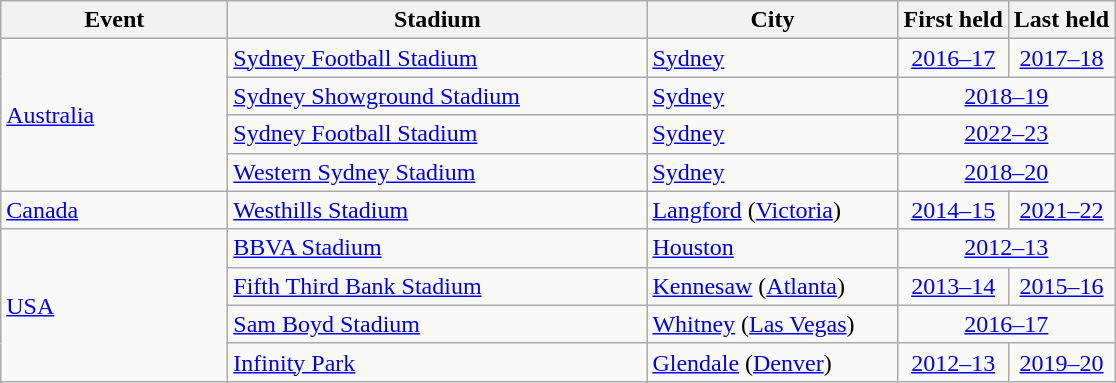<table class = "wikitable">
<tr>
<th style="width:9em;">Event</th>
<th style="width:17em;">Stadium</th>
<th style="width:10em;">City</th>
<th>First held</th>
<th>Last held</th>
</tr>
<tr>
<td rowspan=4> <a href='#'>Australia</a></td>
<td><a href='#'>Sydney Football Stadium</a></td>
<td><a href='#'>Sydney</a></td>
<td align=center><a href='#'>2016–17</a></td>
<td align=center><a href='#'>2017–18</a></td>
</tr>
<tr>
<td><a href='#'>Sydney Showground Stadium</a></td>
<td><a href='#'>Sydney</a></td>
<td colspan=2 align=center><a href='#'>2018–19</a></td>
</tr>
<tr>
<td><a href='#'>Sydney Football Stadium</a></td>
<td><a href='#'>Sydney</a></td>
<td colspan=2 align=center><a href='#'>2022–23</a></td>
</tr>
<tr>
<td><a href='#'>Western Sydney Stadium</a></td>
<td><a href='#'>Sydney</a></td>
<td colspan=2 align=center><a href='#'>2018–20</a></td>
</tr>
<tr>
<td> <a href='#'>Canada</a></td>
<td><a href='#'>Westhills Stadium</a></td>
<td><a href='#'>Langford</a> (<a href='#'>Victoria</a>)</td>
<td align=center><a href='#'>2014–15</a></td>
<td align=center><a href='#'>2021–22</a></td>
</tr>
<tr>
<td rowspan=4> <a href='#'>USA</a></td>
<td><a href='#'>BBVA Stadium</a></td>
<td><a href='#'>Houston</a></td>
<td colspan=2 align=center><a href='#'>2012–13</a></td>
</tr>
<tr>
<td><a href='#'>Fifth Third Bank Stadium</a></td>
<td><a href='#'>Kennesaw</a> (<a href='#'>Atlanta</a>)</td>
<td align=center><a href='#'>2013–14</a></td>
<td align=center><a href='#'>2015–16</a></td>
</tr>
<tr>
<td><a href='#'>Sam Boyd Stadium</a></td>
<td><a href='#'>Whitney</a> (<a href='#'>Las Vegas</a>)</td>
<td colspan=2 align=center><a href='#'>2016–17</a></td>
</tr>
<tr>
<td><a href='#'>Infinity Park</a></td>
<td><a href='#'>Glendale</a> (<a href='#'>Denver</a>)</td>
<td align=center><a href='#'>2012–13</a></td>
<td align=center><a href='#'>2019–20</a></td>
</tr>
</table>
